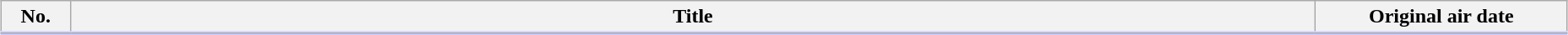<table class="wikitable" style="width:98%; margin:auto; background:#FFF;">
<tr style="border-bottom: 3px solid #CCF;">
<th style="width:3em;">No.</th>
<th>Title</th>
<th style="width:12em;">Original air date</th>
</tr>
<tr>
</tr>
</table>
